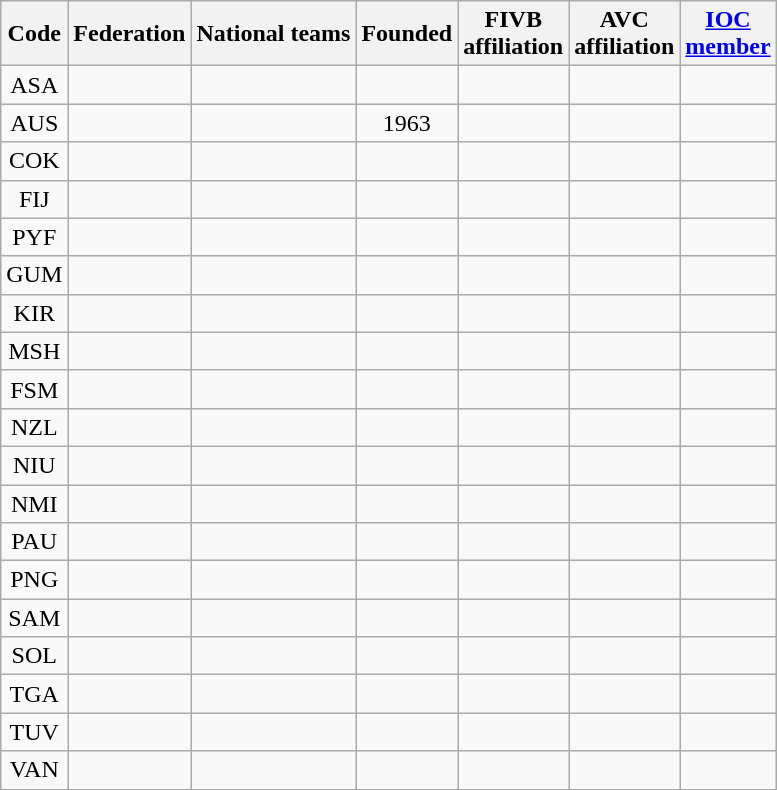<table class="wikitable sortable" style="text-align:center">
<tr>
<th>Code</th>
<th>Federation</th>
<th class="unsortable">National teams</th>
<th>Founded</th>
<th>FIVB<br>affiliation</th>
<th>AVC<br>affiliation</th>
<th><a href='#'>IOC</a><br><a href='#'>member</a></th>
</tr>
<tr>
<td>ASA</td>
<td style="text-align:left"></td>
<td></td>
<td></td>
<td></td>
<td></td>
<td></td>
</tr>
<tr>
<td>AUS</td>
<td style="text-align:left"></td>
<td></td>
<td>1963</td>
<td></td>
<td></td>
<td></td>
</tr>
<tr>
<td>COK</td>
<td style="text-align:left"></td>
<td></td>
<td></td>
<td></td>
<td></td>
<td></td>
</tr>
<tr>
<td>FIJ</td>
<td style="text-align:left"></td>
<td></td>
<td></td>
<td></td>
<td></td>
<td></td>
</tr>
<tr>
<td>PYF</td>
<td style="text-align:left"></td>
<td></td>
<td></td>
<td></td>
<td></td>
<td></td>
</tr>
<tr>
<td>GUM</td>
<td style="text-align:left"></td>
<td></td>
<td></td>
<td></td>
<td></td>
<td></td>
</tr>
<tr>
<td>KIR</td>
<td style="text-align:left"></td>
<td></td>
<td></td>
<td></td>
<td></td>
<td></td>
</tr>
<tr>
<td>MSH</td>
<td style="text-align:left"></td>
<td></td>
<td></td>
<td></td>
<td></td>
<td></td>
</tr>
<tr>
<td>FSM</td>
<td style="text-align:left"></td>
<td></td>
<td></td>
<td></td>
<td></td>
<td></td>
</tr>
<tr>
<td>NZL</td>
<td style="text-align:left"></td>
<td></td>
<td></td>
<td></td>
<td></td>
<td></td>
</tr>
<tr>
<td>NIU</td>
<td style="text-align:left"></td>
<td></td>
<td></td>
<td></td>
<td></td>
<td></td>
</tr>
<tr>
<td>NMI</td>
<td style="text-align:left"></td>
<td></td>
<td></td>
<td></td>
<td></td>
<td></td>
</tr>
<tr>
<td>PAU</td>
<td style="text-align:left"></td>
<td></td>
<td></td>
<td></td>
<td></td>
<td></td>
</tr>
<tr>
<td>PNG</td>
<td style="text-align:left"></td>
<td></td>
<td></td>
<td></td>
<td></td>
<td></td>
</tr>
<tr>
<td>SAM</td>
<td style="text-align:left"></td>
<td></td>
<td></td>
<td></td>
<td></td>
<td></td>
</tr>
<tr>
<td>SOL</td>
<td style="text-align:left"></td>
<td></td>
<td></td>
<td></td>
<td></td>
<td></td>
</tr>
<tr>
<td>TGA</td>
<td style="text-align:left"></td>
<td></td>
<td></td>
<td></td>
<td></td>
<td></td>
</tr>
<tr>
<td>TUV</td>
<td style="text-align:left"></td>
<td></td>
<td></td>
<td></td>
<td></td>
<td></td>
</tr>
<tr>
<td>VAN</td>
<td style="text-align:left"></td>
<td></td>
<td></td>
<td></td>
<td></td>
<td></td>
</tr>
</table>
